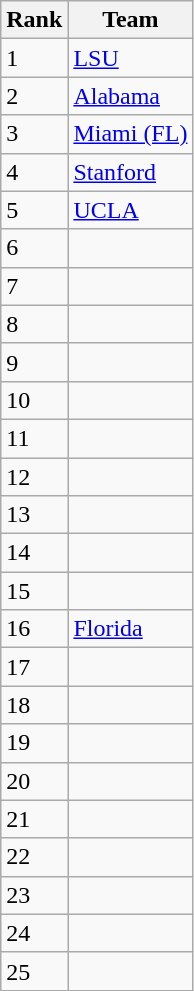<table class=wikitable>
<tr>
<th>Rank</th>
<th>Team</th>
</tr>
<tr>
<td>1</td>
<td><a href='#'>LSU</a></td>
</tr>
<tr>
<td>2</td>
<td><a href='#'>Alabama</a></td>
</tr>
<tr>
<td>3</td>
<td><a href='#'>Miami (FL)</a></td>
</tr>
<tr>
<td>4</td>
<td><a href='#'>Stanford</a></td>
</tr>
<tr>
<td>5</td>
<td><a href='#'>UCLA</a></td>
</tr>
<tr>
<td>6</td>
<td></td>
</tr>
<tr>
<td>7</td>
<td></td>
</tr>
<tr>
<td>8</td>
<td></td>
</tr>
<tr>
<td>9</td>
<td></td>
</tr>
<tr>
<td>10</td>
<td></td>
</tr>
<tr>
<td>11</td>
<td></td>
</tr>
<tr>
<td>12</td>
<td></td>
</tr>
<tr>
<td>13</td>
<td></td>
</tr>
<tr>
<td>14</td>
<td></td>
</tr>
<tr>
<td>15</td>
<td></td>
</tr>
<tr>
<td>16</td>
<td><a href='#'>Florida</a></td>
</tr>
<tr>
<td>17</td>
<td></td>
</tr>
<tr>
<td>18</td>
<td></td>
</tr>
<tr>
<td>19</td>
<td></td>
</tr>
<tr>
<td>20</td>
<td></td>
</tr>
<tr>
<td>21</td>
<td></td>
</tr>
<tr>
<td>22</td>
<td></td>
</tr>
<tr>
<td>23</td>
<td></td>
</tr>
<tr>
<td>24</td>
<td></td>
</tr>
<tr>
<td>25</td>
<td></td>
</tr>
</table>
